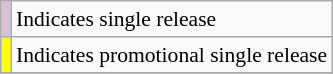<table class="wikitable" style="font-size:90%;">
<tr>
<td style="background-color:#D8BFD8"></td>
<td>Indicates single release</td>
</tr>
<tr>
<td style="background-color:#ffff00"></td>
<td>Indicates promotional single release</td>
</tr>
<tr>
</tr>
</table>
